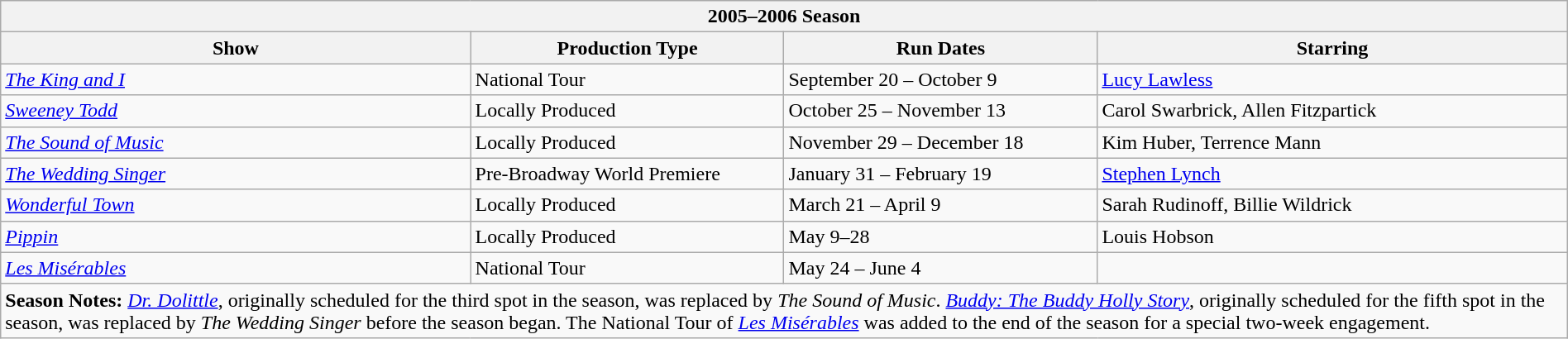<table class="wikitable collapsible autocollapse" width="100%">
<tr>
<th colspan="4">2005–2006 Season</th>
</tr>
<tr>
<th width=30%>Show</th>
<th width=20%>Production Type</th>
<th width=20%>Run Dates</th>
<th width=30%>Starring</th>
</tr>
<tr>
<td><em><a href='#'>The King and I</a></em></td>
<td>National Tour</td>
<td>September 20 – October 9</td>
<td><a href='#'>Lucy Lawless</a></td>
</tr>
<tr>
<td><em><a href='#'>Sweeney Todd</a></em></td>
<td>Locally Produced</td>
<td>October 25 – November 13</td>
<td>Carol Swarbrick, Allen Fitzpartick</td>
</tr>
<tr>
<td><em><a href='#'>The Sound of Music</a></em></td>
<td>Locally Produced</td>
<td>November 29 – December 18</td>
<td>Kim Huber, Terrence Mann</td>
</tr>
<tr>
<td><em><a href='#'>The Wedding Singer</a></em></td>
<td>Pre-Broadway World Premiere</td>
<td>January 31 – February 19</td>
<td><a href='#'>Stephen Lynch</a></td>
</tr>
<tr>
<td><em><a href='#'>Wonderful Town</a></em></td>
<td>Locally Produced</td>
<td>March 21 – April 9</td>
<td>Sarah Rudinoff, Billie Wildrick</td>
</tr>
<tr>
<td><em><a href='#'>Pippin</a></em></td>
<td>Locally Produced</td>
<td>May 9–28</td>
<td>Louis Hobson</td>
</tr>
<tr>
<td><em><a href='#'>Les Misérables</a></em></td>
<td>National Tour</td>
<td>May 24 – June 4</td>
<td></td>
</tr>
<tr>
<td colspan="4"><strong>Season Notes:</strong> <em><a href='#'>Dr. Dolittle</a></em>, originally scheduled for the third spot in the season, was replaced by <em>The Sound of Music</em>. <em><a href='#'>Buddy: The Buddy Holly Story</a></em>, originally scheduled for the fifth spot in the season, was replaced by <em>The Wedding Singer</em> before the season began. The National Tour of <em><a href='#'>Les Misérables</a></em> was added to the end of the season for a special two-week engagement.</td>
</tr>
</table>
